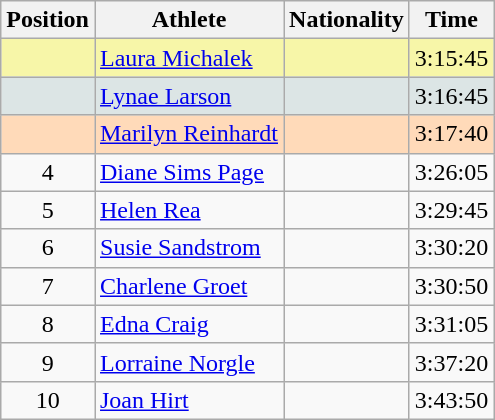<table class="wikitable sortable">
<tr>
<th>Position</th>
<th>Athlete</th>
<th>Nationality</th>
<th>Time</th>
</tr>
<tr bgcolor=#F7F6A8>
<td align=center></td>
<td><a href='#'>Laura Michalek</a></td>
<td></td>
<td>3:15:45</td>
</tr>
<tr bgcolor=#DCE5E5>
<td align=center></td>
<td><a href='#'>Lynae Larson</a></td>
<td></td>
<td>3:16:45</td>
</tr>
<tr bgcolor=#FFDAB9>
<td align=center></td>
<td><a href='#'>Marilyn Reinhardt</a></td>
<td></td>
<td>3:17:40</td>
</tr>
<tr>
<td align=center>4</td>
<td><a href='#'>Diane Sims Page</a></td>
<td></td>
<td>3:26:05</td>
</tr>
<tr>
<td align=center>5</td>
<td><a href='#'>Helen Rea</a></td>
<td></td>
<td>3:29:45</td>
</tr>
<tr>
<td align=center>6</td>
<td><a href='#'>Susie Sandstrom</a></td>
<td></td>
<td>3:30:20</td>
</tr>
<tr>
<td align=center>7</td>
<td><a href='#'>Charlene Groet</a></td>
<td></td>
<td>3:30:50</td>
</tr>
<tr>
<td align=center>8</td>
<td><a href='#'>Edna Craig</a></td>
<td></td>
<td>3:31:05</td>
</tr>
<tr>
<td align=center>9</td>
<td><a href='#'>Lorraine Norgle</a></td>
<td></td>
<td>3:37:20</td>
</tr>
<tr>
<td align=center>10</td>
<td><a href='#'>Joan Hirt</a></td>
<td></td>
<td>3:43:50</td>
</tr>
</table>
